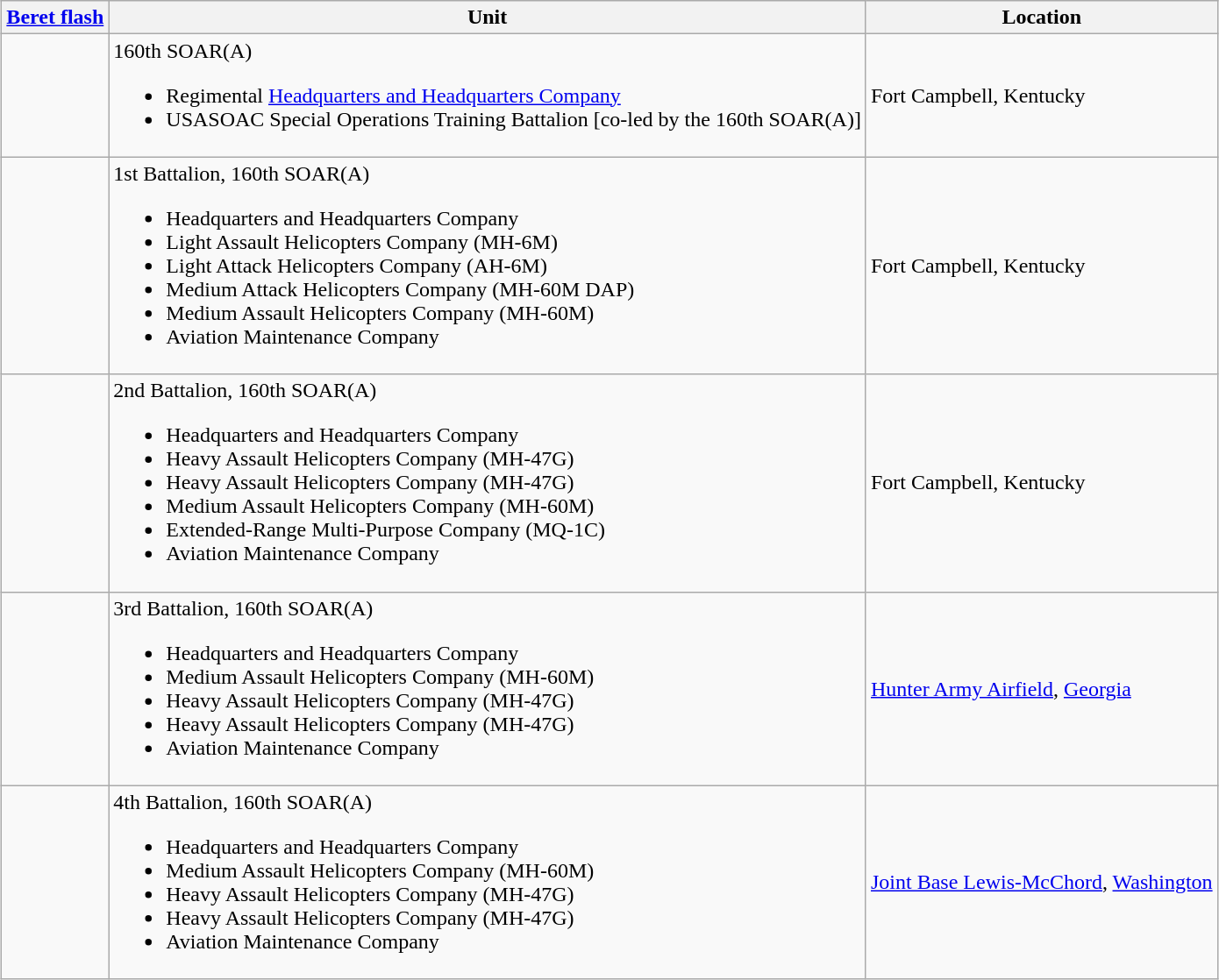<table class="wikitable" style="margin-left: auto; margin-right: auto; border: none;">
<tr>
<th><a href='#'>Beret flash</a></th>
<th>Unit</th>
<th>Location</th>
</tr>
<tr>
<td></td>
<td>160th SOAR(A)<br><ul><li>Regimental <a href='#'>Headquarters and Headquarters Company</a></li><li>USASOAC Special Operations Training Battalion [co-led by the 160th SOAR(A)]</li></ul></td>
<td>Fort Campbell, Kentucky</td>
</tr>
<tr>
<td></td>
<td>1st Battalion, 160th SOAR(A)<br><ul><li>Headquarters and Headquarters Company</li><li>Light Assault Helicopters Company (MH-6M)</li><li>Light Attack Helicopters Company (AH-6M)</li><li>Medium Attack Helicopters Company (MH-60M DAP)</li><li>Medium Assault Helicopters Company (MH-60M)</li><li>Aviation Maintenance Company</li></ul></td>
<td>Fort Campbell, Kentucky</td>
</tr>
<tr>
<td></td>
<td>2nd Battalion, 160th SOAR(A)<br><ul><li>Headquarters and Headquarters Company</li><li>Heavy Assault Helicopters Company (MH-47G)</li><li>Heavy Assault Helicopters Company (MH-47G)</li><li>Medium Assault Helicopters Company (MH-60M)</li><li>Extended-Range Multi-Purpose Company (MQ-1C)</li><li>Aviation Maintenance Company</li></ul></td>
<td>Fort Campbell, Kentucky</td>
</tr>
<tr>
<td></td>
<td>3rd Battalion, 160th SOAR(A)<br><ul><li>Headquarters and Headquarters Company</li><li>Medium Assault Helicopters Company (MH-60M)</li><li>Heavy Assault Helicopters Company (MH-47G)</li><li>Heavy Assault Helicopters Company (MH-47G)</li><li>Aviation Maintenance Company</li></ul></td>
<td><a href='#'>Hunter Army Airfield</a>, <a href='#'>Georgia</a></td>
</tr>
<tr>
<td></td>
<td>4th Battalion, 160th SOAR(A)<br><ul><li>Headquarters and Headquarters Company</li><li>Medium Assault Helicopters Company (MH-60M)</li><li>Heavy Assault Helicopters Company (MH-47G)</li><li>Heavy Assault Helicopters Company (MH-47G)</li><li>Aviation Maintenance Company</li></ul></td>
<td><a href='#'>Joint Base Lewis-McChord</a>, <a href='#'>Washington</a></td>
</tr>
</table>
